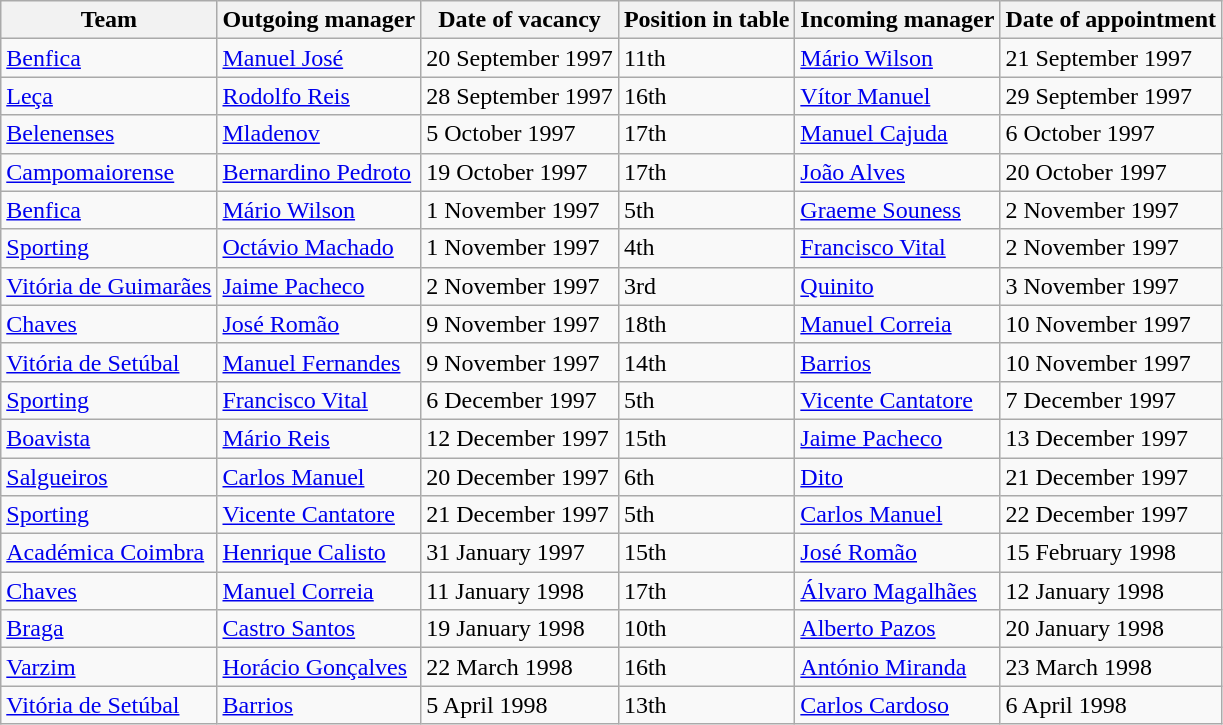<table class="wikitable sortable">
<tr>
<th>Team</th>
<th>Outgoing manager</th>
<th>Date of vacancy</th>
<th>Position in table</th>
<th>Incoming manager</th>
<th>Date of appointment</th>
</tr>
<tr>
<td><a href='#'>Benfica</a></td>
<td> <a href='#'>Manuel José</a></td>
<td>20 September 1997</td>
<td>11th</td>
<td> <a href='#'>Mário Wilson</a></td>
<td>21 September 1997</td>
</tr>
<tr>
<td><a href='#'>Leça</a></td>
<td> <a href='#'>Rodolfo Reis</a></td>
<td>28 September 1997</td>
<td>16th</td>
<td> <a href='#'>Vítor Manuel</a></td>
<td>29 September 1997</td>
</tr>
<tr>
<td><a href='#'>Belenenses</a></td>
<td> <a href='#'>Mladenov</a></td>
<td>5 October 1997</td>
<td>17th</td>
<td> <a href='#'>Manuel Cajuda</a></td>
<td>6 October 1997</td>
</tr>
<tr>
<td><a href='#'>Campomaiorense</a></td>
<td> <a href='#'>Bernardino Pedroto</a></td>
<td>19 October 1997</td>
<td>17th</td>
<td> <a href='#'>João Alves</a></td>
<td>20 October 1997</td>
</tr>
<tr>
<td><a href='#'>Benfica</a></td>
<td> <a href='#'>Mário Wilson</a></td>
<td>1 November 1997</td>
<td>5th</td>
<td> <a href='#'>Graeme Souness</a></td>
<td>2 November 1997</td>
</tr>
<tr>
<td><a href='#'>Sporting</a></td>
<td> <a href='#'>Octávio Machado</a></td>
<td>1 November 1997</td>
<td>4th</td>
<td> <a href='#'>Francisco Vital</a></td>
<td>2 November 1997</td>
</tr>
<tr>
<td><a href='#'>Vitória de Guimarães</a></td>
<td> <a href='#'>Jaime Pacheco</a></td>
<td>2 November 1997</td>
<td>3rd</td>
<td> <a href='#'>Quinito</a></td>
<td>3 November 1997</td>
</tr>
<tr>
<td><a href='#'>Chaves</a></td>
<td> <a href='#'>José Romão</a></td>
<td>9 November 1997</td>
<td>18th</td>
<td> <a href='#'>Manuel Correia</a></td>
<td>10 November 1997</td>
</tr>
<tr>
<td><a href='#'>Vitória de Setúbal</a></td>
<td> <a href='#'>Manuel Fernandes</a></td>
<td>9 November 1997</td>
<td>14th</td>
<td> <a href='#'>Barrios</a></td>
<td>10 November 1997</td>
</tr>
<tr>
<td><a href='#'>Sporting</a></td>
<td> <a href='#'>Francisco Vital</a></td>
<td>6 December 1997</td>
<td>5th</td>
<td> <a href='#'>Vicente Cantatore</a></td>
<td>7 December 1997</td>
</tr>
<tr>
<td><a href='#'>Boavista</a></td>
<td> <a href='#'>Mário Reis</a></td>
<td>12 December 1997</td>
<td>15th</td>
<td> <a href='#'>Jaime Pacheco</a></td>
<td>13 December 1997</td>
</tr>
<tr>
<td><a href='#'>Salgueiros</a></td>
<td> <a href='#'>Carlos Manuel</a></td>
<td>20 December 1997</td>
<td>6th</td>
<td> <a href='#'>Dito</a></td>
<td>21 December 1997</td>
</tr>
<tr>
<td><a href='#'>Sporting</a></td>
<td> <a href='#'>Vicente Cantatore</a></td>
<td>21 December 1997</td>
<td>5th</td>
<td> <a href='#'>Carlos Manuel</a></td>
<td>22 December 1997</td>
</tr>
<tr>
<td><a href='#'>Académica Coimbra</a></td>
<td> <a href='#'>Henrique Calisto</a></td>
<td>31 January 1997</td>
<td>15th</td>
<td> <a href='#'>José Romão</a></td>
<td>15 February 1998</td>
</tr>
<tr>
<td><a href='#'>Chaves</a></td>
<td> <a href='#'>Manuel Correia</a></td>
<td>11 January 1998</td>
<td>17th</td>
<td> <a href='#'>Álvaro Magalhães</a></td>
<td>12 January 1998</td>
</tr>
<tr>
<td><a href='#'>Braga</a></td>
<td> <a href='#'>Castro Santos</a></td>
<td>19 January 1998</td>
<td>10th</td>
<td> <a href='#'>Alberto Pazos</a></td>
<td>20 January 1998</td>
</tr>
<tr>
<td><a href='#'>Varzim</a></td>
<td> <a href='#'>Horácio Gonçalves</a></td>
<td>22 March 1998</td>
<td>16th</td>
<td> <a href='#'>António Miranda</a></td>
<td>23 March 1998</td>
</tr>
<tr>
<td><a href='#'>Vitória de Setúbal</a></td>
<td> <a href='#'>Barrios</a></td>
<td>5 April 1998</td>
<td>13th</td>
<td> <a href='#'>Carlos Cardoso</a></td>
<td>6 April 1998</td>
</tr>
</table>
